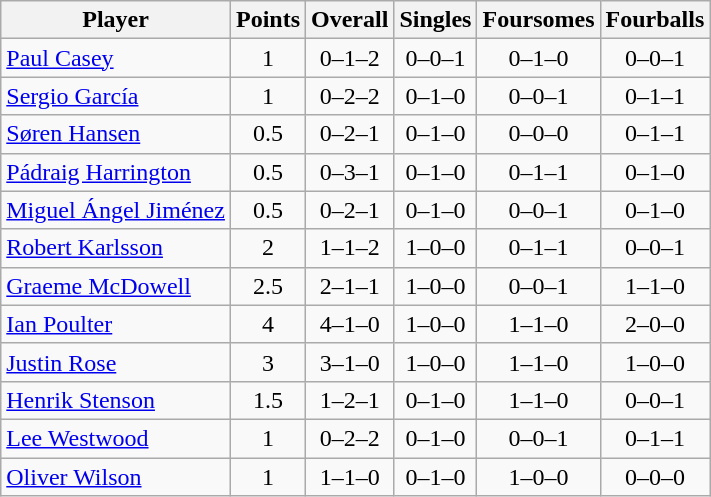<table class="wikitable sortable" style="text-align:center">
<tr>
<th>Player</th>
<th>Points</th>
<th>Overall</th>
<th>Singles</th>
<th>Foursomes</th>
<th>Fourballs</th>
</tr>
<tr>
<td align=left><a href='#'>Paul Casey</a></td>
<td>1</td>
<td>0–1–2</td>
<td>0–0–1</td>
<td>0–1–0</td>
<td>0–0–1</td>
</tr>
<tr>
<td align=left><a href='#'>Sergio García</a></td>
<td>1</td>
<td>0–2–2</td>
<td>0–1–0</td>
<td>0–0–1</td>
<td>0–1–1</td>
</tr>
<tr>
<td align=left><a href='#'>Søren Hansen</a></td>
<td>0.5</td>
<td>0–2–1</td>
<td>0–1–0</td>
<td>0–0–0</td>
<td>0–1–1</td>
</tr>
<tr>
<td align=left><a href='#'>Pádraig Harrington</a></td>
<td>0.5</td>
<td>0–3–1</td>
<td>0–1–0</td>
<td>0–1–1</td>
<td>0–1–0</td>
</tr>
<tr>
<td align=left><a href='#'>Miguel Ángel Jiménez</a></td>
<td>0.5</td>
<td>0–2–1</td>
<td>0–1–0</td>
<td>0–0–1</td>
<td>0–1–0</td>
</tr>
<tr>
<td align=left><a href='#'>Robert Karlsson</a></td>
<td>2</td>
<td>1–1–2</td>
<td>1–0–0</td>
<td>0–1–1</td>
<td>0–0–1</td>
</tr>
<tr>
<td align=left><a href='#'>Graeme McDowell</a></td>
<td>2.5</td>
<td>2–1–1</td>
<td>1–0–0</td>
<td>0–0–1</td>
<td>1–1–0</td>
</tr>
<tr>
<td align=left><a href='#'>Ian Poulter</a></td>
<td>4</td>
<td>4–1–0</td>
<td>1–0–0</td>
<td>1–1–0</td>
<td>2–0–0</td>
</tr>
<tr>
<td align=left><a href='#'>Justin Rose</a></td>
<td>3</td>
<td>3–1–0</td>
<td>1–0–0</td>
<td>1–1–0</td>
<td>1–0–0</td>
</tr>
<tr>
<td align=left><a href='#'>Henrik Stenson</a></td>
<td>1.5</td>
<td>1–2–1</td>
<td>0–1–0</td>
<td>1–1–0</td>
<td>0–0–1</td>
</tr>
<tr>
<td align=left><a href='#'>Lee Westwood</a></td>
<td>1</td>
<td>0–2–2</td>
<td>0–1–0</td>
<td>0–0–1</td>
<td>0–1–1</td>
</tr>
<tr>
<td align=left><a href='#'>Oliver Wilson</a></td>
<td>1</td>
<td>1–1–0</td>
<td>0–1–0</td>
<td>1–0–0</td>
<td>0–0–0</td>
</tr>
</table>
